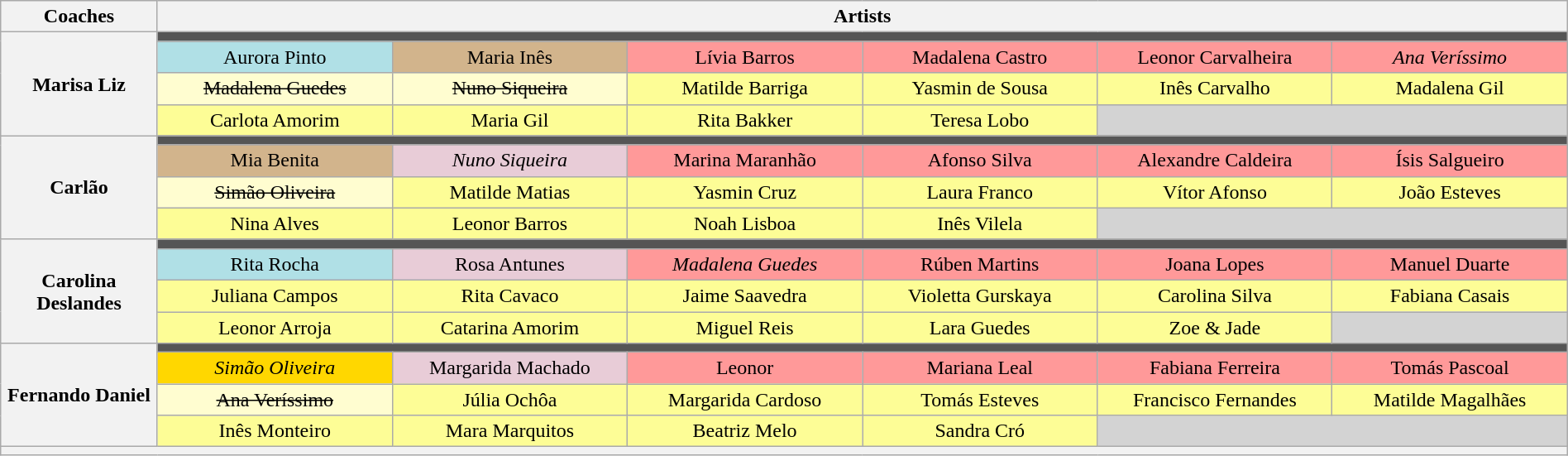<table class="wikitable collapsible collapsed" style="text-align:center; width:100%">
<tr>
<th style="width:10%">Coaches</th>
<th style="width:90%" colspan="6">Artists</th>
</tr>
<tr>
<th rowspan="4">Marisa Liz</th>
<td colspan="6" style="background:#555"></td>
</tr>
<tr>
<td style="background:#b0e0e6; width:15%">Aurora Pinto</td>
<td style="background:tan; width:15%">Maria Inês</td>
<td style="background:#ff9999; width:15%">Lívia Barros</td>
<td style="background:#ff9999; width:15%">Madalena Castro</td>
<td style="background:#FF9999; width:15%">Leonor Carvalheira</td>
<td style="background:#FF9999; width:15%"><em>Ana Veríssimo</em></td>
</tr>
<tr>
<td style="background:#FFFDD0"><s>Madalena Guedes</s></td>
<td style="background:#FFFDD0"><s>Nuno Siqueira</s></td>
<td style="background:#FDFD96">Matilde Barriga</td>
<td style="background:#FDFD96">Yasmin de Sousa</td>
<td style="background:#FDFD96">Inês Carvalho</td>
<td style="background:#FDFD96">Madalena Gil</td>
</tr>
<tr>
<td style="background:#FDFD96">Carlota Amorim</td>
<td style="background:#FDFD96">Maria Gil</td>
<td style="background:#FDFD96">Rita Bakker</td>
<td style="background:#FDFD96">Teresa Lobo</td>
<td colspan="2" style="background:lightgrey"></td>
</tr>
<tr>
<th rowspan="4">Carlão</th>
<td colspan="6" style="background:#555"></td>
</tr>
<tr>
<td style="background:tan">Mia Benita</td>
<td style="background:#E8CCD7"><em>Nuno Siqueira</em></td>
<td style="background:#ff9999">Marina Maranhão</td>
<td style="background:#ff9999">Afonso Silva</td>
<td style="background:#FF9999">Alexandre Caldeira</td>
<td style="background:#FF9999">Ísis Salgueiro</td>
</tr>
<tr>
<td style="background:#FFFDD0"><s>Simão Oliveira</s></td>
<td style="background:#FDFD96">Matilde Matias</td>
<td style="background:#FDFD96">Yasmin Cruz</td>
<td style="background:#FDFD96">Laura Franco</td>
<td style="background:#FDFD96">Vítor Afonso</td>
<td style="background:#FDFD96">João Esteves</td>
</tr>
<tr>
<td style="background:#FDFD96">Nina Alves</td>
<td style="background:#FDFD96">Leonor Barros</td>
<td style="background:#FDFD96">Noah Lisboa</td>
<td style="background:#FDFD96">Inês Vilela</td>
<td colspan="2" style="background:lightgrey"></td>
</tr>
<tr>
<th rowspan="4">Carolina Deslandes</th>
<td colspan="6" style="background:#555"></td>
</tr>
<tr>
<td style="background:#b0e0e6">Rita Rocha</td>
<td style="background:#E8CCD7">Rosa Antunes</td>
<td style="background:#ff9999"><em>Madalena Guedes</em></td>
<td style="background:#ff9999">Rúben Martins</td>
<td style="background:#FF9999">Joana Lopes</td>
<td style="background:#FF9999">Manuel Duarte</td>
</tr>
<tr>
<td style="background:#FDFD96">Juliana Campos</td>
<td style="background:#FDFD96">Rita Cavaco</td>
<td style="background:#FDFD96">Jaime Saavedra</td>
<td style="background:#FDFD96">Violetta Gurskaya</td>
<td style="background:#FDFD96">Carolina Silva</td>
<td style="background:#FDFD96">Fabiana Casais</td>
</tr>
<tr>
<td style="background:#FDFD96">Leonor Arroja</td>
<td style="background:#FDFD96">Catarina Amorim</td>
<td style="background:#FDFD96">Miguel Reis</td>
<td style="background:#FDFD96">Lara Guedes</td>
<td style="background:#FDFD96">Zoe & Jade</td>
<td style="background:lightgrey"></td>
</tr>
<tr>
<th rowspan="4">Fernando Daniel</th>
<td colspan="6" style="background:#555"></td>
</tr>
<tr>
<td style="background:gold"><em>Simão Oliveira</em></td>
<td style="background:#E8CCD7">Margarida Machado</td>
<td style="background:#ff9999">Leonor </td>
<td style="background:#ff9999">Mariana Leal</td>
<td style="background:#FF9999">Fabiana Ferreira</td>
<td style="background:#FF9999">Tomás Pascoal</td>
</tr>
<tr>
<td style="background:#FFFDD0"><s>Ana Veríssimo</s></td>
<td style="background:#FDFD96">Júlia Ochôa</td>
<td style="background:#FDFD96">Margarida Cardoso</td>
<td style="background:#FDFD96">Tomás Esteves</td>
<td style="background:#FDFD96">Francisco Fernandes</td>
<td style="background:#FDFD96">Matilde Magalhães</td>
</tr>
<tr>
<td style="background:#FDFD96">Inês Monteiro</td>
<td style="background:#FDFD96">Mara Marquitos</td>
<td style="background:#FDFD96">Beatriz Melo</td>
<td style="background:#FDFD96">Sandra Cró</td>
<td colspan="2" style="background:lightgrey"></td>
</tr>
<tr>
<th style="font-size:90%; line-height:12px" colspan="7"></th>
</tr>
</table>
